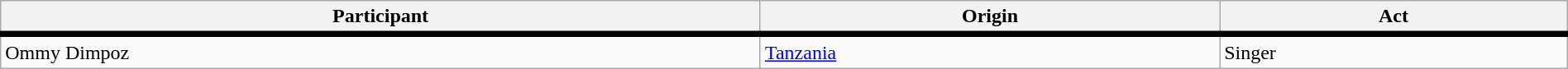<table class="wikitable" style="text-align:centre; width:100%;">
<tr>
<th scope="col">Participant</th>
<th scope="col">Origin</th>
<th scope="col">Act</th>
</tr>
<tr style="border-top:5px solid black">
<td scope="row">Ommy Dimpoz</td>
<td><a href='#'>Tanzania</a></td>
<td>Singer</td>
</tr>
</table>
